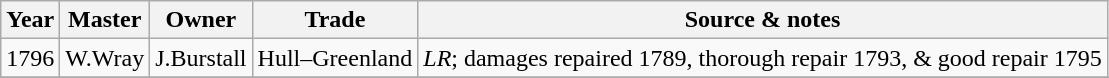<table class=" wikitable">
<tr>
<th>Year</th>
<th>Master</th>
<th>Owner</th>
<th>Trade</th>
<th>Source & notes</th>
</tr>
<tr>
<td>1796</td>
<td>W.Wray</td>
<td>J.Burstall</td>
<td>Hull–Greenland</td>
<td><em>LR</em>; damages repaired 1789, thorough repair 1793, & good repair 1795</td>
</tr>
<tr>
</tr>
</table>
